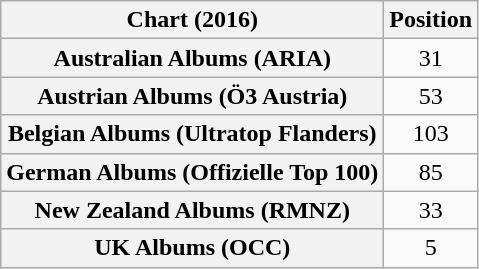<table class="wikitable sortable plainrowheaders" style="text-align:center">
<tr>
<th scope="col">Chart (2016)</th>
<th scope="col">Position</th>
</tr>
<tr>
<th scope="row">Australian Albums (ARIA)</th>
<td>31</td>
</tr>
<tr>
<th scope="row">Austrian Albums (Ö3 Austria)</th>
<td>53</td>
</tr>
<tr>
<th scope="row">Belgian Albums (Ultratop Flanders)</th>
<td>103</td>
</tr>
<tr>
<th scope="row">German Albums (Offizielle Top 100)</th>
<td>85</td>
</tr>
<tr>
<th scope="row">New Zealand Albums (RMNZ)</th>
<td>33</td>
</tr>
<tr>
<th scope="row">UK Albums (OCC)</th>
<td>5</td>
</tr>
</table>
